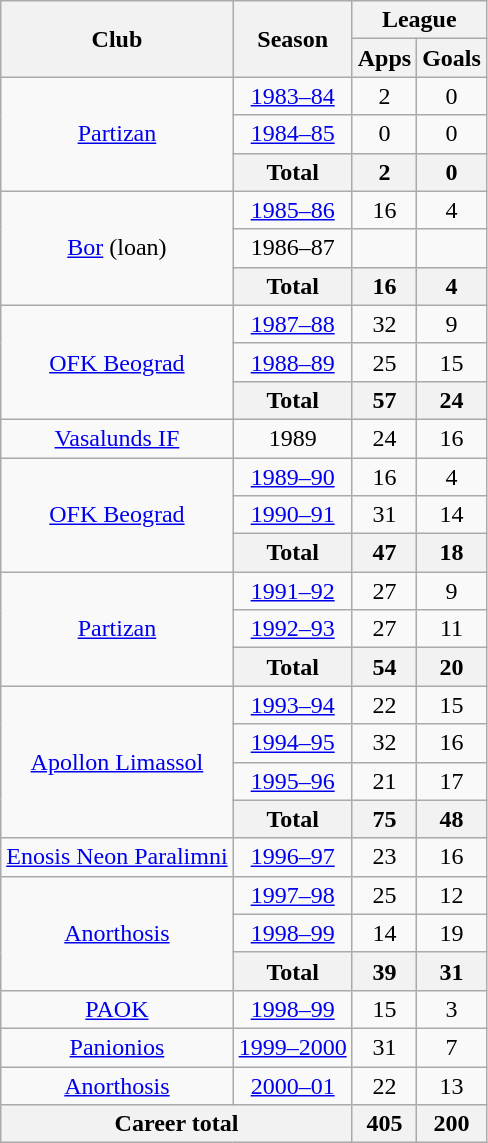<table class="wikitable" style="text-align:center">
<tr>
<th rowspan="2">Club</th>
<th rowspan="2">Season</th>
<th colspan="2">League</th>
</tr>
<tr>
<th>Apps</th>
<th>Goals</th>
</tr>
<tr>
<td rowspan="3"><a href='#'>Partizan</a></td>
<td><a href='#'>1983–84</a></td>
<td>2</td>
<td>0</td>
</tr>
<tr>
<td><a href='#'>1984–85</a></td>
<td>0</td>
<td>0</td>
</tr>
<tr>
<th>Total</th>
<th>2</th>
<th>0</th>
</tr>
<tr>
<td rowspan="3"><a href='#'>Bor</a> (loan)</td>
<td><a href='#'>1985–86</a></td>
<td>16</td>
<td>4</td>
</tr>
<tr>
<td>1986–87</td>
<td></td>
<td></td>
</tr>
<tr>
<th>Total</th>
<th>16</th>
<th>4</th>
</tr>
<tr>
<td rowspan="3"><a href='#'>OFK Beograd</a></td>
<td><a href='#'>1987–88</a></td>
<td>32</td>
<td>9</td>
</tr>
<tr>
<td><a href='#'>1988–89</a></td>
<td>25</td>
<td>15</td>
</tr>
<tr>
<th>Total</th>
<th>57</th>
<th>24</th>
</tr>
<tr>
<td><a href='#'>Vasalunds IF</a></td>
<td>1989</td>
<td>24</td>
<td>16</td>
</tr>
<tr>
<td rowspan="3"><a href='#'>OFK Beograd</a></td>
<td><a href='#'>1989–90</a></td>
<td>16</td>
<td>4</td>
</tr>
<tr>
<td><a href='#'>1990–91</a></td>
<td>31</td>
<td>14</td>
</tr>
<tr>
<th>Total</th>
<th>47</th>
<th>18</th>
</tr>
<tr>
<td rowspan="3"><a href='#'>Partizan</a></td>
<td><a href='#'>1991–92</a></td>
<td>27</td>
<td>9</td>
</tr>
<tr>
<td><a href='#'>1992–93</a></td>
<td>27</td>
<td>11</td>
</tr>
<tr>
<th>Total</th>
<th>54</th>
<th>20</th>
</tr>
<tr>
<td rowspan="4"><a href='#'>Apollon Limassol</a></td>
<td><a href='#'>1993–94</a></td>
<td>22</td>
<td>15</td>
</tr>
<tr>
<td><a href='#'>1994–95</a></td>
<td>32</td>
<td>16</td>
</tr>
<tr>
<td><a href='#'>1995–96</a></td>
<td>21</td>
<td>17</td>
</tr>
<tr>
<th>Total</th>
<th>75</th>
<th>48</th>
</tr>
<tr>
<td><a href='#'>Enosis Neon Paralimni</a></td>
<td><a href='#'>1996–97</a></td>
<td>23</td>
<td>16</td>
</tr>
<tr>
<td rowspan="3"><a href='#'>Anorthosis</a></td>
<td><a href='#'>1997–98</a></td>
<td>25</td>
<td>12</td>
</tr>
<tr>
<td><a href='#'>1998–99</a></td>
<td>14</td>
<td>19</td>
</tr>
<tr>
<th>Total</th>
<th>39</th>
<th>31</th>
</tr>
<tr>
<td><a href='#'>PAOK</a></td>
<td><a href='#'>1998–99</a></td>
<td>15</td>
<td>3</td>
</tr>
<tr>
<td><a href='#'>Panionios</a></td>
<td><a href='#'>1999–2000</a></td>
<td>31</td>
<td>7</td>
</tr>
<tr>
<td><a href='#'>Anorthosis</a></td>
<td><a href='#'>2000–01</a></td>
<td>22</td>
<td>13</td>
</tr>
<tr>
<th colspan="2">Career total</th>
<th>405</th>
<th>200</th>
</tr>
</table>
